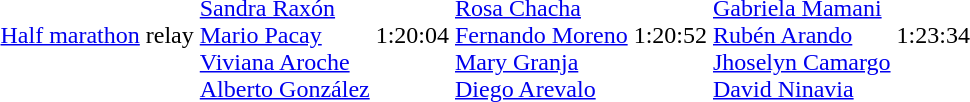<table>
<tr>
<td><a href='#'>Half marathon</a> relay</td>
<td><br><a href='#'>Sandra Raxón</a><br><a href='#'>Mario Pacay</a><br><a href='#'>Viviana Aroche</a><br><a href='#'>Alberto González</a></td>
<td>1:20:04</td>
<td><br><a href='#'>Rosa Chacha</a><br><a href='#'>Fernando Moreno</a><br><a href='#'>Mary Granja</a><br><a href='#'>Diego Arevalo</a></td>
<td>1:20:52</td>
<td><br><a href='#'>Gabriela Mamani</a><br><a href='#'>Rubén Arando</a><br><a href='#'>Jhoselyn Camargo</a><br><a href='#'>David Ninavia</a></td>
<td>1:23:34</td>
</tr>
</table>
